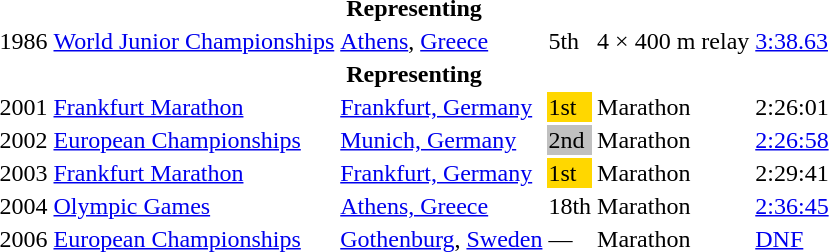<table>
<tr>
<th colspan="6">Representing </th>
</tr>
<tr>
<td>1986</td>
<td><a href='#'>World Junior Championships</a></td>
<td><a href='#'>Athens</a>, <a href='#'>Greece</a></td>
<td>5th</td>
<td>4 × 400 m relay</td>
<td><a href='#'>3:38.63</a></td>
</tr>
<tr>
<th colspan="6">Representing </th>
</tr>
<tr>
<td>2001</td>
<td><a href='#'>Frankfurt Marathon</a></td>
<td><a href='#'>Frankfurt, Germany</a></td>
<td bgcolor="gold">1st</td>
<td>Marathon</td>
<td>2:26:01</td>
</tr>
<tr>
<td>2002</td>
<td><a href='#'>European Championships</a></td>
<td><a href='#'>Munich, Germany</a></td>
<td bgcolor="silver">2nd</td>
<td>Marathon</td>
<td><a href='#'>2:26:58</a></td>
</tr>
<tr>
<td>2003</td>
<td><a href='#'>Frankfurt Marathon</a></td>
<td><a href='#'>Frankfurt, Germany</a></td>
<td bgcolor="gold">1st</td>
<td>Marathon</td>
<td>2:29:41</td>
</tr>
<tr>
<td>2004</td>
<td><a href='#'>Olympic Games</a></td>
<td><a href='#'>Athens, Greece</a></td>
<td>18th</td>
<td>Marathon</td>
<td><a href='#'>2:36:45</a></td>
</tr>
<tr>
<td>2006</td>
<td><a href='#'>European Championships</a></td>
<td><a href='#'>Gothenburg</a>, <a href='#'>Sweden</a></td>
<td>—</td>
<td>Marathon</td>
<td><a href='#'>DNF</a></td>
</tr>
</table>
